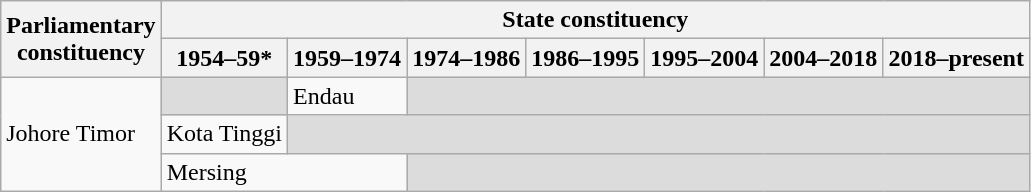<table class="wikitable">
<tr>
<th rowspan="2">Parliamentary<br>constituency</th>
<th colspan="7">State constituency</th>
</tr>
<tr>
<th>1954–59*</th>
<th>1959–1974</th>
<th>1974–1986</th>
<th>1986–1995</th>
<th>1995–2004</th>
<th>2004–2018</th>
<th>2018–present</th>
</tr>
<tr>
<td rowspan="3">Johore Timor</td>
<td bgcolor="dcdcdc"></td>
<td>Endau</td>
<td colspan="5" bgcolor="dcdcdc"></td>
</tr>
<tr>
<td>Kota Tinggi</td>
<td colspan="6" bgcolor="dcdcdc"></td>
</tr>
<tr>
<td colspan="2">Mersing</td>
<td colspan="5" bgcolor="dcdcdc"></td>
</tr>
</table>
